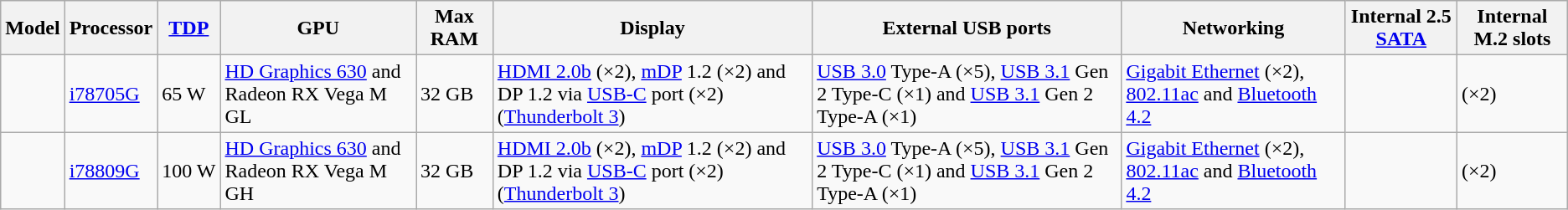<table class="wikitable">
<tr>
<th>Model</th>
<th>Processor</th>
<th><a href='#'>TDP</a></th>
<th>GPU</th>
<th>Max RAM</th>
<th>Display</th>
<th>External USB ports</th>
<th>Networking</th>
<th>Internal 2.5 <a href='#'>SATA</a></th>
<th>Internal M.2 slots</th>
</tr>
<tr>
<td></td>
<td><a href='#'>i78705G</a></td>
<td>65 W</td>
<td><a href='#'>HD Graphics 630</a> and Radeon RX Vega M GL</td>
<td>32 GB</td>
<td><a href='#'>HDMI 2.0b</a> (×2), <a href='#'>mDP</a> 1.2 (×2) and DP 1.2 via <a href='#'>USB-C</a> port (×2) (<a href='#'>Thunderbolt 3</a>)</td>
<td><a href='#'>USB 3.0</a> Type-A (×5), <a href='#'>USB 3.1</a> Gen 2 Type-C (×1) and <a href='#'>USB 3.1</a> Gen 2 Type-A (×1)</td>
<td><a href='#'>Gigabit Ethernet</a> (×2), <a href='#'>802.11ac</a> and <a href='#'>Bluetooth 4.2</a></td>
<td></td>
<td> (×2)</td>
</tr>
<tr>
<td></td>
<td><a href='#'>i78809G</a></td>
<td>100 W</td>
<td><a href='#'>HD Graphics 630</a> and Radeon RX Vega M GH</td>
<td>32 GB</td>
<td><a href='#'>HDMI 2.0b</a> (×2), <a href='#'>mDP</a> 1.2 (×2) and DP 1.2 via <a href='#'>USB-C</a> port (×2) (<a href='#'>Thunderbolt 3</a>)</td>
<td><a href='#'>USB 3.0</a> Type-A (×5), <a href='#'>USB 3.1</a> Gen 2 Type-C (×1) and <a href='#'>USB 3.1</a> Gen 2 Type-A (×1)</td>
<td><a href='#'>Gigabit Ethernet</a> (×2), <a href='#'>802.11ac</a> and <a href='#'>Bluetooth 4.2</a></td>
<td></td>
<td> (×2)</td>
</tr>
</table>
